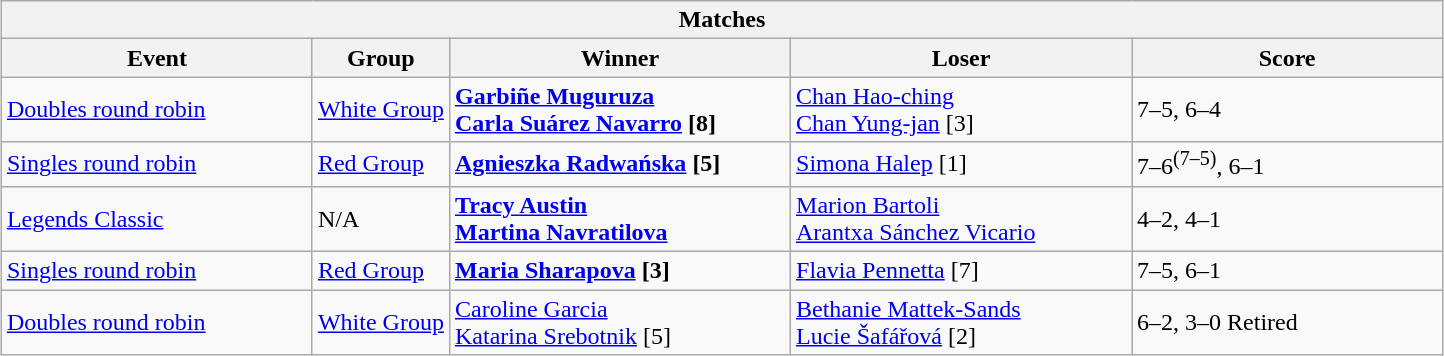<table class="wikitable collapsible uncollapsed" style="margin:1em auto;">
<tr>
<th colspan=6>Matches</th>
</tr>
<tr>
<th width=200>Event</th>
<th>Group</th>
<th width=220>Winner</th>
<th width=220>Loser</th>
<th width=200>Score</th>
</tr>
<tr align=left>
<td><a href='#'>Doubles round robin</a></td>
<td><a href='#'>White Group</a></td>
<td><strong> <a href='#'>Garbiñe Muguruza</a> <br>  <a href='#'>Carla Suárez Navarro</a> [8]</strong></td>
<td> <a href='#'>Chan Hao-ching</a> <br>  <a href='#'>Chan Yung-jan</a> [3]</td>
<td>7–5, 6–4</td>
</tr>
<tr align=left>
<td><a href='#'>Singles round robin</a></td>
<td><a href='#'>Red Group</a></td>
<td><strong> <a href='#'>Agnieszka Radwańska</a> [5] </strong></td>
<td> <a href='#'>Simona Halep</a> [1]</td>
<td>7–6<sup>(7–5)</sup>, 6–1</td>
</tr>
<tr align=left>
<td><a href='#'>Legends Classic</a></td>
<td>N/A</td>
<td><strong> <a href='#'>Tracy Austin</a> <br>  <a href='#'>Martina Navratilova</a></strong></td>
<td> <a href='#'>Marion Bartoli</a> <br>  <a href='#'>Arantxa Sánchez Vicario</a></td>
<td>4–2, 4–1</td>
</tr>
<tr align=left>
<td><a href='#'>Singles round robin</a></td>
<td><a href='#'>Red Group</a></td>
<td><strong> <a href='#'>Maria Sharapova</a> [3] </strong></td>
<td> <a href='#'>Flavia Pennetta</a> [7]</td>
<td>7–5, 6–1</td>
</tr>
<tr align=left>
<td><a href='#'>Doubles round robin</a></td>
<td><a href='#'>White Group</a></td>
<td> <a href='#'>Caroline Garcia</a> <br>  <a href='#'>Katarina Srebotnik</a> [5]</td>
<td> <a href='#'>Bethanie Mattek-Sands</a> <br>  <a href='#'>Lucie Šafářová</a> [2]</td>
<td>6–2, 3–0 Retired</td>
</tr>
</table>
